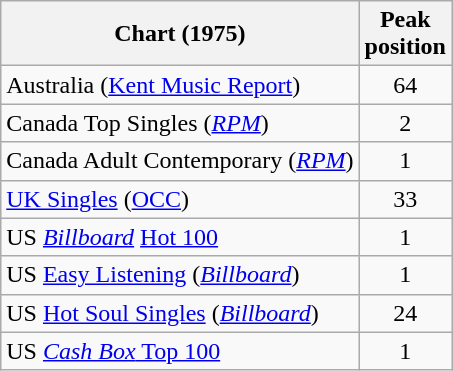<table class="wikitable sortable">
<tr>
<th>Chart (1975)</th>
<th>Peak<br>position</th>
</tr>
<tr>
<td>Australia (<a href='#'>Kent Music Report</a>)</td>
<td style="text-align:center;">64</td>
</tr>
<tr>
<td>Canada Top Singles (<a href='#'><em>RPM</em></a>)</td>
<td style="text-align:center;">2</td>
</tr>
<tr>
<td>Canada Adult Contemporary (<a href='#'><em>RPM</em></a>)</td>
<td style="text-align:center;">1</td>
</tr>
<tr>
<td><a href='#'>UK Singles</a> (<a href='#'>OCC</a>)</td>
<td style="text-align:center;">33</td>
</tr>
<tr>
<td>US <em><a href='#'>Billboard</a></em> <a href='#'>Hot 100</a></td>
<td style="text-align:center;">1</td>
</tr>
<tr>
<td>US <a href='#'>Easy Listening</a> (<em><a href='#'>Billboard</a></em>)</td>
<td style="text-align:center;">1</td>
</tr>
<tr>
<td>US <a href='#'>Hot Soul Singles</a> (<em><a href='#'>Billboard</a></em>)</td>
<td style="text-align:center;">24</td>
</tr>
<tr>
<td>US <a href='#'><em>Cash Box</em> Top 100</a></td>
<td style="text-align:center;">1</td>
</tr>
</table>
